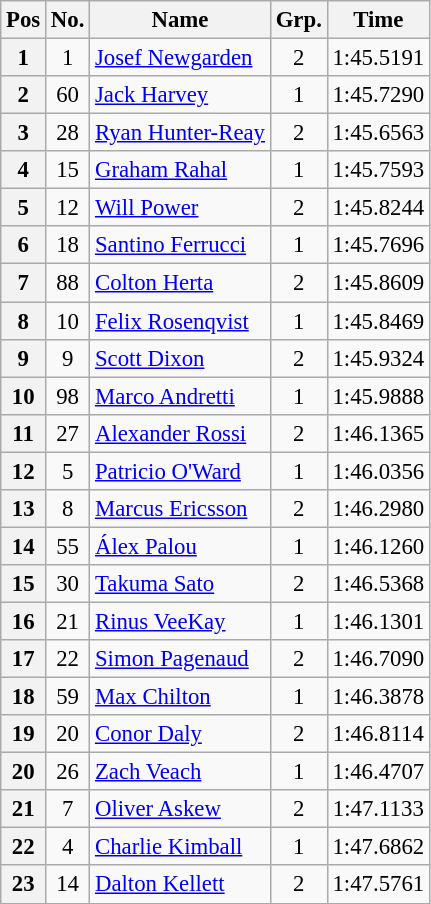<table class="wikitable sortable" style="text-align:center; font-size: 95%">
<tr>
<th>Pos</th>
<th>No.</th>
<th>Name</th>
<th>Grp.</th>
<th>Time</th>
</tr>
<tr>
<th scope="row">1</th>
<td>1</td>
<td align="left" nowrap> <a href='#'>Josef Newgarden</a> <strong></strong></td>
<td>2</td>
<td>1:45.5191</td>
</tr>
<tr>
<th scope="row">2</th>
<td>60</td>
<td align="left"> <a href='#'>Jack Harvey</a></td>
<td>1</td>
<td>1:45.7290</td>
</tr>
<tr>
<th scope="row">3</th>
<td>28</td>
<td align="left"> <a href='#'>Ryan Hunter-Reay</a></td>
<td>2</td>
<td>1:45.6563</td>
</tr>
<tr>
<th scope="row">4</th>
<td>15</td>
<td align="left"> <a href='#'>Graham Rahal</a></td>
<td>1</td>
<td>1:45.7593</td>
</tr>
<tr>
<th scope="row">5</th>
<td>12</td>
<td align="left"> <a href='#'>Will Power</a> <strong></strong></td>
<td>2</td>
<td>1:45.8244</td>
</tr>
<tr>
<th scope="row">6</th>
<td>18</td>
<td align="left"> <a href='#'>Santino Ferrucci</a></td>
<td>1</td>
<td>1:45.7696</td>
</tr>
<tr>
<th scope="row">7</th>
<td>88</td>
<td align="left"> <a href='#'>Colton Herta</a></td>
<td>2</td>
<td>1:45.8609</td>
</tr>
<tr>
<th scope="row">8</th>
<td>10</td>
<td align="left"> <a href='#'>Felix Rosenqvist</a></td>
<td>1</td>
<td>1:45.8469</td>
</tr>
<tr>
<th scope="row">9</th>
<td>9</td>
<td align="left"> <a href='#'>Scott Dixon</a> <strong></strong></td>
<td>2</td>
<td>1:45.9324</td>
</tr>
<tr>
<th scope="row">10</th>
<td>98</td>
<td align="left"> <a href='#'>Marco Andretti</a></td>
<td>1</td>
<td>1:45.9888</td>
</tr>
<tr>
<th scope="row">11</th>
<td>27</td>
<td align="left"> <a href='#'>Alexander Rossi</a> <strong></strong></td>
<td>2</td>
<td>1:46.1365</td>
</tr>
<tr>
<th scope="row">12</th>
<td>5</td>
<td align="left"> <a href='#'>Patricio O'Ward</a></td>
<td>1</td>
<td>1:46.0356</td>
</tr>
<tr>
<th scope="row">13</th>
<td>8</td>
<td align="left"> <a href='#'>Marcus Ericsson</a></td>
<td>2</td>
<td>1:46.2980</td>
</tr>
<tr>
<th scope="row">14</th>
<td>55</td>
<td align="left"> <a href='#'>Álex Palou</a> <strong></strong></td>
<td>1</td>
<td>1:46.1260</td>
</tr>
<tr>
<th scope="row">15</th>
<td>30</td>
<td align="left"> <a href='#'>Takuma Sato</a></td>
<td>2</td>
<td>1:46.5368</td>
</tr>
<tr>
<th scope="row">16</th>
<td>21</td>
<td align="left"> <a href='#'>Rinus VeeKay</a> <strong></strong></td>
<td>1</td>
<td>1:46.1301</td>
</tr>
<tr>
<th scope="row">17</th>
<td>22</td>
<td align="left"> <a href='#'>Simon Pagenaud</a></td>
<td>2</td>
<td>1:46.7090</td>
</tr>
<tr>
<th scope="row">18</th>
<td>59</td>
<td align="left"> <a href='#'>Max Chilton</a></td>
<td>1</td>
<td>1:46.3878</td>
</tr>
<tr>
<th scope="row">19</th>
<td>20</td>
<td align="left"> <a href='#'>Conor Daly</a></td>
<td>2</td>
<td>1:46.8114</td>
</tr>
<tr>
<th scope="row">20</th>
<td>26</td>
<td align="left"> <a href='#'>Zach Veach</a></td>
<td>1</td>
<td>1:46.4707</td>
</tr>
<tr>
<th scope="row">21</th>
<td>7</td>
<td align="left"> <a href='#'>Oliver Askew</a> <strong></strong></td>
<td>2</td>
<td>1:47.1133</td>
</tr>
<tr>
<th scope="row">22</th>
<td>4</td>
<td align="left"> <a href='#'>Charlie Kimball</a></td>
<td>1</td>
<td>1:47.6862</td>
</tr>
<tr>
<th scope="row">23</th>
<td>14</td>
<td align="left"> <a href='#'>Dalton Kellett</a> <strong></strong></td>
<td>2</td>
<td>1:47.5761</td>
</tr>
<tr>
</tr>
</table>
